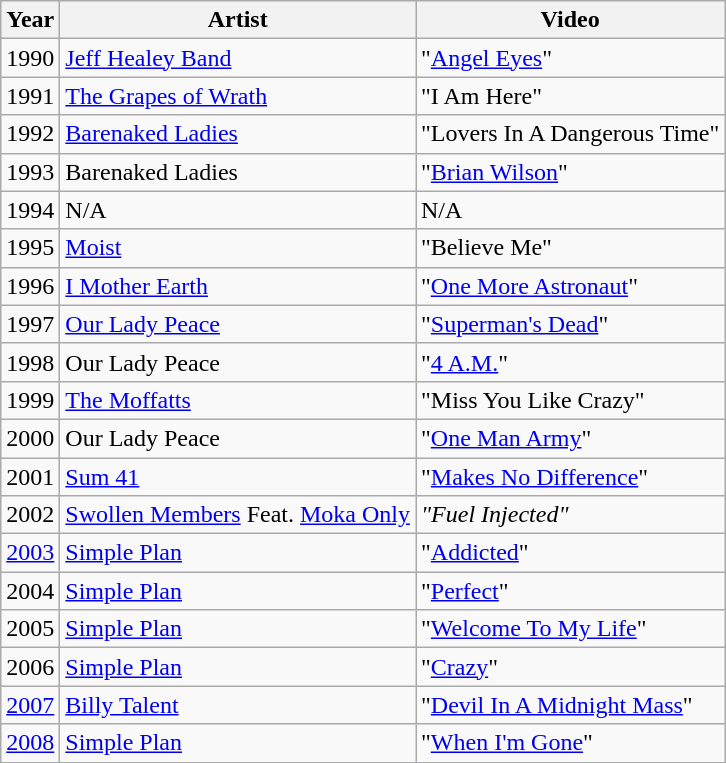<table class="wikitable">
<tr>
<th>Year</th>
<th>Artist</th>
<th>Video</th>
</tr>
<tr>
<td>1990</td>
<td><a href='#'>Jeff Healey Band</a></td>
<td>"<a href='#'>Angel Eyes</a>"</td>
</tr>
<tr>
<td>1991</td>
<td><a href='#'>The Grapes of Wrath</a></td>
<td>"I Am Here"</td>
</tr>
<tr>
<td>1992</td>
<td><a href='#'>Barenaked Ladies</a></td>
<td>"Lovers In A Dangerous Time"</td>
</tr>
<tr>
<td>1993</td>
<td>Barenaked Ladies</td>
<td>"<a href='#'>Brian Wilson</a>"</td>
</tr>
<tr>
<td>1994</td>
<td>N/A</td>
<td>N/A</td>
</tr>
<tr>
<td>1995</td>
<td><a href='#'>Moist</a></td>
<td>"Believe Me"</td>
</tr>
<tr>
<td>1996</td>
<td><a href='#'>I Mother Earth</a></td>
<td>"<a href='#'>One More Astronaut</a>"</td>
</tr>
<tr>
<td>1997</td>
<td><a href='#'>Our Lady Peace</a></td>
<td>"<a href='#'>Superman's Dead</a>"</td>
</tr>
<tr>
<td>1998</td>
<td>Our Lady Peace</td>
<td>"<a href='#'>4 A.M.</a>"</td>
</tr>
<tr>
<td>1999</td>
<td><a href='#'>The Moffatts</a></td>
<td>"Miss You Like Crazy"</td>
</tr>
<tr>
<td>2000</td>
<td>Our Lady Peace</td>
<td>"<a href='#'>One Man Army</a>"</td>
</tr>
<tr>
<td>2001</td>
<td><a href='#'>Sum 41</a></td>
<td>"<a href='#'>Makes No Difference</a>"</td>
</tr>
<tr>
<td>2002</td>
<td><a href='#'>Swollen Members</a> Feat. <a href='#'>Moka Only</a></td>
<td><em>"Fuel Injected"</em></td>
</tr>
<tr>
<td><a href='#'>2003</a></td>
<td><a href='#'>Simple Plan</a></td>
<td>"<a href='#'>Addicted</a>"</td>
</tr>
<tr>
<td>2004</td>
<td><a href='#'>Simple Plan</a></td>
<td>"<a href='#'>Perfect</a>"</td>
</tr>
<tr>
<td>2005</td>
<td><a href='#'>Simple Plan</a></td>
<td>"<a href='#'>Welcome To My Life</a>"</td>
</tr>
<tr>
<td>2006</td>
<td><a href='#'>Simple Plan</a></td>
<td>"<a href='#'>Crazy</a>"</td>
</tr>
<tr>
<td><a href='#'>2007</a></td>
<td><a href='#'>Billy Talent</a></td>
<td>"<a href='#'>Devil In A Midnight Mass</a>"</td>
</tr>
<tr>
<td><a href='#'>2008</a></td>
<td><a href='#'>Simple Plan</a></td>
<td>"<a href='#'>When I'm Gone</a>"</td>
</tr>
</table>
